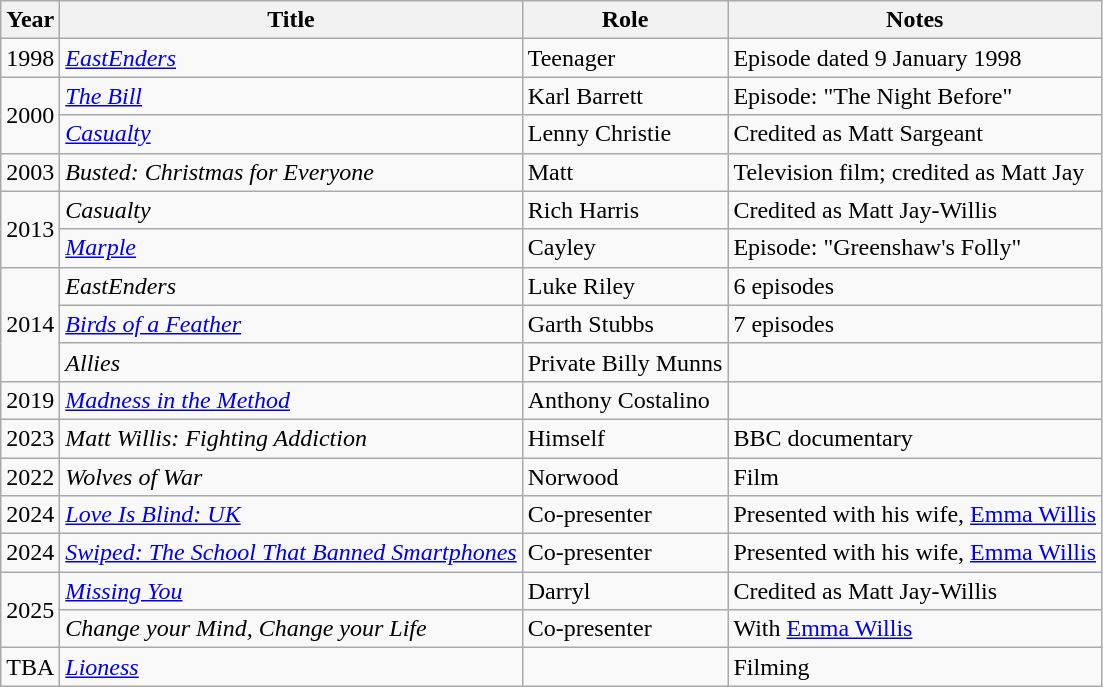<table class="wikitable plainrowheaders sortable">
<tr>
<th scope="col">Year</th>
<th scope="col">Title</th>
<th scope="col">Role</th>
<th class="unsortable">Notes</th>
</tr>
<tr>
<td>1998</td>
<td><em><a href='#'>EastEnders</a></em></td>
<td>Teenager</td>
<td>Episode dated 9 January 1998</td>
</tr>
<tr>
<td rowspan="2">2000</td>
<td><em><a href='#'>The Bill</a></em></td>
<td>Karl Barrett</td>
<td>Episode: "The Night Before"</td>
</tr>
<tr>
<td><em><a href='#'>Casualty</a></em></td>
<td>Lenny Christie</td>
<td>Credited as Matt Sargeant</td>
</tr>
<tr>
<td>2003</td>
<td><em>Busted: Christmas for Everyone</em></td>
<td>Matt</td>
<td>Television film; credited as Matt Jay</td>
</tr>
<tr>
<td rowspan="2">2013</td>
<td><em>Casualty</em></td>
<td>Rich Harris</td>
<td>Credited as Matt Jay-Willis</td>
</tr>
<tr>
<td><em><a href='#'>Marple</a></em></td>
<td>Cayley</td>
<td>Episode: "Greenshaw's Folly"</td>
</tr>
<tr>
<td rowspan="3">2014</td>
<td><em>EastEnders</em></td>
<td>Luke Riley</td>
<td>6 episodes</td>
</tr>
<tr>
<td><em><a href='#'>Birds of a Feather</a></em></td>
<td>Garth Stubbs</td>
<td>7 episodes</td>
</tr>
<tr>
<td><em>Allies</em></td>
<td>Private Billy Munns</td>
<td></td>
</tr>
<tr>
<td>2019</td>
<td><em><a href='#'>Madness in the Method</a></em></td>
<td>Anthony Costalino</td>
<td></td>
</tr>
<tr>
<td>2023</td>
<td><em>Matt Willis: Fighting Addiction</em></td>
<td>Himself</td>
<td>BBC documentary</td>
</tr>
<tr>
<td>2022</td>
<td><em>Wolves of War</em></td>
<td>Norwood</td>
<td>Film</td>
</tr>
<tr>
<td>2024</td>
<td><em><a href='#'>Love Is Blind: UK</a></em></td>
<td>Co-presenter</td>
<td>Presented with his wife, <a href='#'>Emma Willis</a></td>
</tr>
<tr>
<td>2024</td>
<td><em><a href='#'>Swiped: The School That Banned Smartphones</a></em></td>
<td>Co-presenter</td>
<td>Presented with his wife, <a href='#'>Emma Willis</a></td>
</tr>
<tr>
<td rowspan="2">2025</td>
<td><em><a href='#'>Missing You</a></em></td>
<td>Darryl</td>
<td>Credited as Matt Jay-Willis</td>
</tr>
<tr>
<td><em>Change your Mind, Change your Life</em></td>
<td>Co-presenter</td>
<td>With <a href='#'>Emma Willis</a></td>
</tr>
<tr>
<td>TBA</td>
<td><em><a href='#'>Lioness</a></em></td>
<td></td>
<td>Filming</td>
</tr>
</table>
